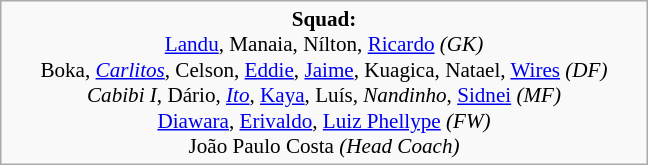<table class="wikitable" style="width:27em; margin:0.5em auto">
<tr>
<td style="font-size:88%" align="center"><strong>Squad:</strong><br><a href='#'>Landu</a>, Manaia, Nílton, <a href='#'>Ricardo</a> <em>(GK)</em><br>Boka, <em><a href='#'>Carlitos</a></em>, Celson, <a href='#'>Eddie</a>, <a href='#'>Jaime</a>, Kuagica, Natael, <a href='#'>Wires</a> <em>(DF)</em><br><em>Cabibi I</em>, Dário, <em><a href='#'>Ito</a></em>, <a href='#'>Kaya</a>, Luís, <em>Nandinho</em>, <a href='#'>Sidnei</a> <em>(MF)</em><br><a href='#'>Diawara</a>, <a href='#'>Erivaldo</a>, <a href='#'>Luiz Phellype</a> <em>(FW)</em><br>João Paulo Costa <em>(Head Coach)</em></td>
</tr>
</table>
